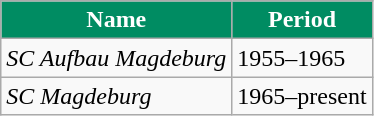<table class="wikitable" style="text-align: left">
<tr>
<th style="color:#FFFFFF; background:#008C62">Name</th>
<th style="color:#FFFFFF; background:#008C62">Period</th>
</tr>
<tr>
<td align=left><em>SC Aufbau Magdeburg</em></td>
<td>1955–1965</td>
</tr>
<tr>
<td align=left><em>SC Magdeburg</em></td>
<td>1965–present</td>
</tr>
</table>
